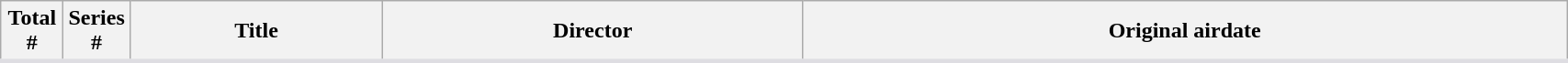<table class="wikitable plainrowheaders" style="background: White; border-bottom: 3px solid #dedde2; width:90%">
<tr>
<th width="4%">Total<br>#</th>
<th width="4%">Series<br>#</th>
<th>Title</th>
<th>Director</th>
<th>Original airdate<br>




</th>
</tr>
</table>
